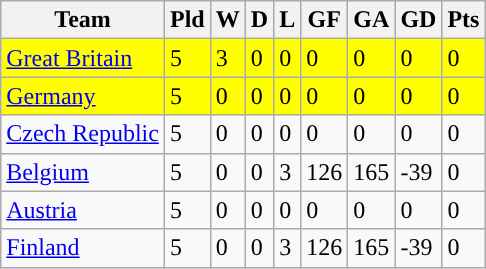<table class="wikitable" border="1">
<tr>
<th>Team</th>
<th>Pld</th>
<th>W</th>
<th>D</th>
<th>L</th>
<th>GF</th>
<th>GA</th>
<th>GD</th>
<th>Pts</th>
</tr>
<tr style="background:#ffff00">
<td> <a href='#'>Great Britain</a></td>
<td>5</td>
<td>3</td>
<td>0</td>
<td>0</td>
<td>0</td>
<td>0</td>
<td>0</td>
<td>0</td>
</tr>
<tr style="background:#ffff00">
<td> <a href='#'>Germany</a></td>
<td>5</td>
<td>0</td>
<td>0</td>
<td>0</td>
<td>0</td>
<td>0</td>
<td>0</td>
<td>0</td>
</tr>
<tr>
<td> <a href='#'>Czech Republic</a></td>
<td>5</td>
<td>0</td>
<td>0</td>
<td>0</td>
<td>0</td>
<td>0</td>
<td>0</td>
<td>0</td>
</tr>
<tr>
<td> <a href='#'>Belgium</a></td>
<td>5</td>
<td>0</td>
<td>0</td>
<td>3</td>
<td>126</td>
<td>165</td>
<td>-39</td>
<td>0</td>
</tr>
<tr>
<td> <a href='#'>Austria</a></td>
<td>5</td>
<td>0</td>
<td>0</td>
<td>0</td>
<td>0</td>
<td>0</td>
<td>0</td>
<td>0</td>
</tr>
<tr>
<td> <a href='#'>Finland</a></td>
<td>5</td>
<td>0</td>
<td>0</td>
<td>3</td>
<td>126</td>
<td>165</td>
<td>-39</td>
<td>0</td>
</tr>
</table>
